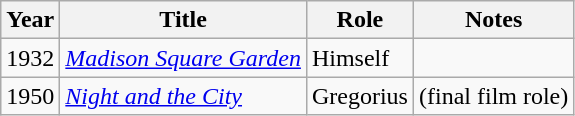<table class="wikitable">
<tr>
<th>Year</th>
<th>Title</th>
<th>Role</th>
<th>Notes</th>
</tr>
<tr>
<td>1932</td>
<td><em><a href='#'>Madison Square Garden</a></em></td>
<td>Himself</td>
<td></td>
</tr>
<tr>
<td>1950</td>
<td><em><a href='#'>Night and the City</a></em></td>
<td>Gregorius</td>
<td>(final film role)</td>
</tr>
</table>
